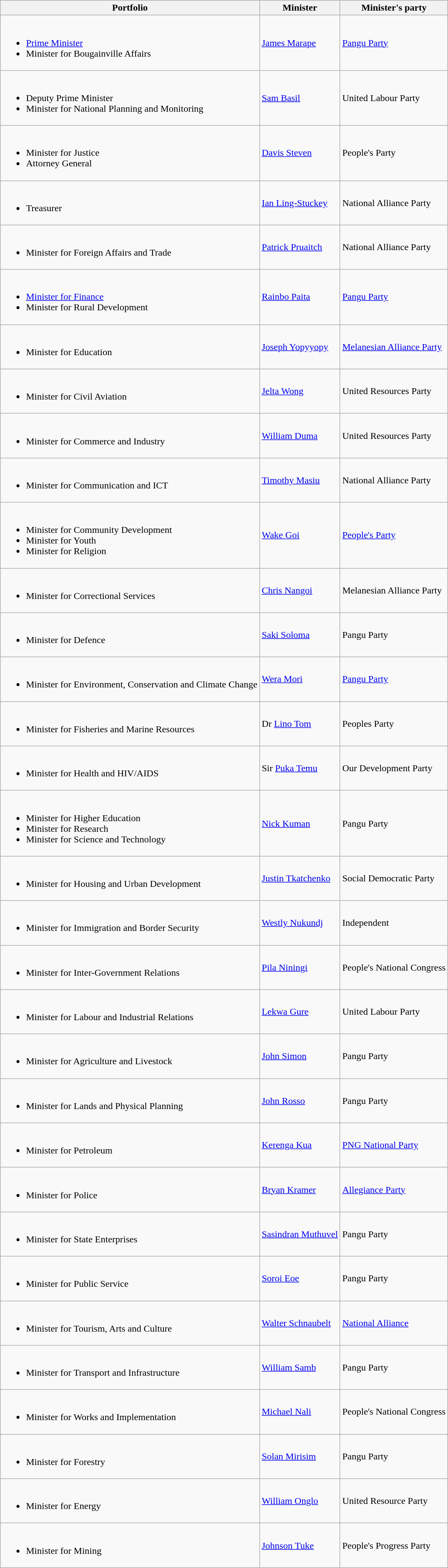<table class="wikitable sortable">
<tr>
<th>Portfolio</th>
<th>Minister</th>
<th>Minister's party</th>
</tr>
<tr>
<td><br><ul><li><a href='#'>Prime Minister</a></li><li>Minister for Bougainville Affairs</li></ul></td>
<td><a href='#'>James Marape</a></td>
<td><a href='#'>Pangu Party</a></td>
</tr>
<tr>
<td><br><ul><li>Deputy Prime Minister</li><li>Minister for National Planning and Monitoring</li></ul></td>
<td><a href='#'>Sam Basil</a></td>
<td>United Labour Party</td>
</tr>
<tr>
<td><br><ul><li>Minister for Justice</li><li>Attorney General</li></ul></td>
<td><a href='#'>Davis Steven</a></td>
<td>People's Party</td>
</tr>
<tr>
<td><br><ul><li>Treasurer</li></ul></td>
<td><a href='#'>Ian Ling-Stuckey</a></td>
<td>National Alliance Party</td>
</tr>
<tr>
<td><br><ul><li>Minister for Foreign Affairs and Trade</li></ul></td>
<td><a href='#'>Patrick Pruaitch</a></td>
<td>National Alliance Party</td>
</tr>
<tr>
<td><br><ul><li><a href='#'>Minister for Finance</a></li><li>Minister for Rural Development</li></ul></td>
<td><a href='#'>Rainbo Paita</a></td>
<td><a href='#'>Pangu Party</a></td>
</tr>
<tr>
<td><br><ul><li>Minister for Education</li></ul></td>
<td><a href='#'>Joseph Yopyyopy</a></td>
<td><a href='#'>Melanesian Alliance Party</a></td>
</tr>
<tr>
<td><br><ul><li>Minister for Civil Aviation</li></ul></td>
<td><a href='#'>Jelta Wong</a></td>
<td>United Resources Party</td>
</tr>
<tr>
<td><br><ul><li>Minister for Commerce and Industry</li></ul></td>
<td><a href='#'>William Duma</a></td>
<td>United Resources Party</td>
</tr>
<tr>
<td><br><ul><li>Minister for Communication and ICT</li></ul></td>
<td><a href='#'>Timothy Masiu</a></td>
<td>National Alliance Party</td>
</tr>
<tr>
<td><br><ul><li>Minister for Community Development</li><li>Minister for Youth</li><li>Minister for Religion</li></ul></td>
<td><a href='#'>Wake Goi</a></td>
<td><a href='#'>People's Party</a></td>
</tr>
<tr>
<td><br><ul><li>Minister for Correctional Services</li></ul></td>
<td><a href='#'>Chris Nangoi</a></td>
<td>Melanesian Alliance Party</td>
</tr>
<tr>
<td><br><ul><li>Minister for Defence</li></ul></td>
<td><a href='#'>Saki Soloma</a></td>
<td>Pangu Party</td>
</tr>
<tr>
<td><br><ul><li>Minister for Environment, Conservation and Climate Change</li></ul></td>
<td><a href='#'>Wera Mori</a></td>
<td><a href='#'>Pangu Party</a></td>
</tr>
<tr>
<td><br><ul><li>Minister for Fisheries and Marine Resources</li></ul></td>
<td>Dr <a href='#'>Lino Tom</a></td>
<td>Peoples Party</td>
</tr>
<tr>
<td><br><ul><li>Minister for Health and HIV/AIDS</li></ul></td>
<td>Sir <a href='#'>Puka Temu</a></td>
<td>Our Development Party</td>
</tr>
<tr>
<td><br><ul><li>Minister for Higher Education</li><li>Minister for Research</li><li>Minister for Science and Technology</li></ul></td>
<td><a href='#'>Nick Kuman</a></td>
<td>Pangu Party</td>
</tr>
<tr>
<td><br><ul><li>Minister for Housing and Urban Development</li></ul></td>
<td><a href='#'>Justin Tkatchenko</a></td>
<td>Social Democratic Party</td>
</tr>
<tr>
<td><br><ul><li>Minister for Immigration and Border Security</li></ul></td>
<td><a href='#'>Westly Nukundj</a></td>
<td>Independent</td>
</tr>
<tr>
<td><br><ul><li>Minister for Inter-Government Relations</li></ul></td>
<td><a href='#'>Pila Niningi</a></td>
<td>People's National Congress</td>
</tr>
<tr>
<td><br><ul><li>Minister for Labour and Industrial Relations</li></ul></td>
<td><a href='#'>Lekwa Gure</a></td>
<td>United Labour Party</td>
</tr>
<tr>
<td><br><ul><li>Minister for Agriculture and Livestock</li></ul></td>
<td><a href='#'>John Simon</a></td>
<td>Pangu Party</td>
</tr>
<tr>
<td><br><ul><li>Minister for Lands and Physical Planning</li></ul></td>
<td><a href='#'>John Rosso</a></td>
<td>Pangu Party</td>
</tr>
<tr>
<td><br><ul><li>Minister for Petroleum</li></ul></td>
<td><a href='#'>Kerenga Kua</a></td>
<td><a href='#'>PNG National Party</a></td>
</tr>
<tr>
<td><br><ul><li>Minister for Police</li></ul></td>
<td><a href='#'>Bryan Kramer</a></td>
<td><a href='#'>Allegiance Party</a></td>
</tr>
<tr>
<td><br><ul><li>Minister for State Enterprises</li></ul></td>
<td><a href='#'>Sasindran Muthuvel</a></td>
<td>Pangu Party</td>
</tr>
<tr>
<td><br><ul><li>Minister for Public Service</li></ul></td>
<td><a href='#'>Soroi Eoe</a></td>
<td>Pangu Party</td>
</tr>
<tr>
<td><br><ul><li>Minister for Tourism, Arts and Culture</li></ul></td>
<td><a href='#'>Walter Schnaubelt</a></td>
<td><a href='#'>National Alliance</a></td>
</tr>
<tr>
<td><br><ul><li>Minister for Transport and Infrastructure</li></ul></td>
<td><a href='#'>William Samb</a></td>
<td>Pangu Party</td>
</tr>
<tr>
<td><br><ul><li>Minister for Works and Implementation</li></ul></td>
<td><a href='#'>Michael Nali</a></td>
<td>People's National Congress</td>
</tr>
<tr>
<td><br><ul><li>Minister for Forestry</li></ul></td>
<td><a href='#'>Solan Mirisim</a></td>
<td>Pangu Party</td>
</tr>
<tr>
<td><br><ul><li>Minister for Energy</li></ul></td>
<td><a href='#'>William Onglo</a></td>
<td>United Resource Party</td>
</tr>
<tr>
<td><br><ul><li>Minister for Mining</li></ul></td>
<td><a href='#'>Johnson Tuke</a></td>
<td>People's Progress Party</td>
</tr>
</table>
